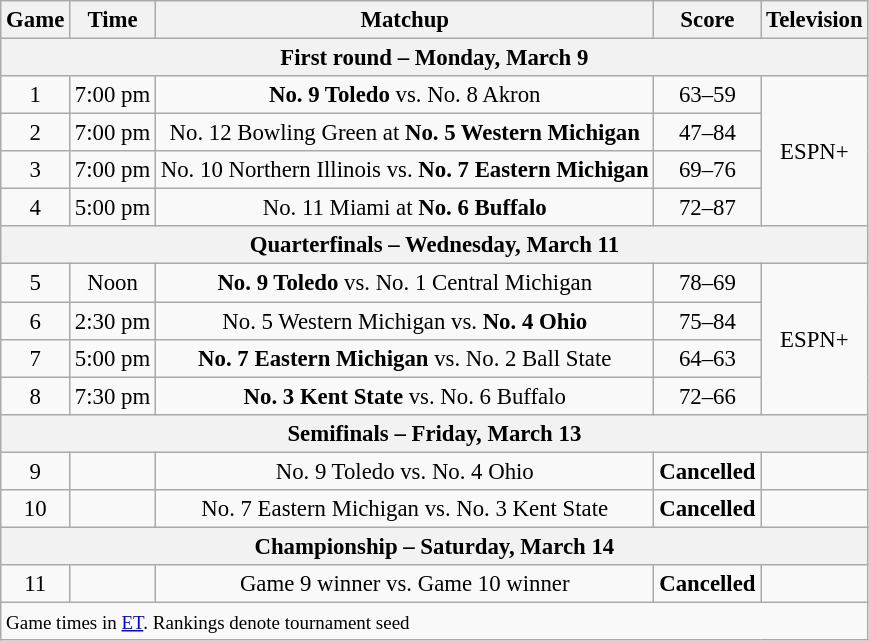<table class="wikitable" style="font-size: 95%;text-align:center">
<tr>
<th>Game</th>
<th>Time</th>
<th>Matchup</th>
<th>Score</th>
<th>Television</th>
</tr>
<tr>
<th colspan=5>First round – Monday, March 9</th>
</tr>
<tr>
<td>1</td>
<td>7:00 pm</td>
<td><strong>No. 9 Toledo</strong> vs. No. 8 Akron</td>
<td>63–59</td>
<td rowspan=4>ESPN+</td>
</tr>
<tr>
<td>2</td>
<td>7:00 pm</td>
<td>No. 12 Bowling Green at <strong>No. 5 Western Michigan</strong></td>
<td>47–84</td>
</tr>
<tr>
<td>3</td>
<td>7:00 pm</td>
<td>No. 10 Northern Illinois vs. <strong>No. 7 Eastern Michigan</strong></td>
<td>69–76</td>
</tr>
<tr>
<td>4</td>
<td>5:00 pm</td>
<td>No. 11 Miami at <strong>No. 6 Buffalo</strong></td>
<td>72–87</td>
</tr>
<tr>
<th colspan=5>Quarterfinals – Wednesday, March 11</th>
</tr>
<tr>
<td>5</td>
<td>Noon</td>
<td><strong>No. 9 Toledo</strong> vs. No. 1 Central Michigan</td>
<td>78–69</td>
<td rowspan=4>ESPN+</td>
</tr>
<tr>
<td>6</td>
<td>2:30 pm</td>
<td>No. 5 Western Michigan vs. <strong>No. 4 Ohio</strong></td>
<td>75–84</td>
</tr>
<tr>
<td>7</td>
<td>5:00 pm</td>
<td><strong>No. 7 Eastern Michigan</strong> vs. No. 2 Ball State</td>
<td>64–63</td>
</tr>
<tr>
<td>8</td>
<td>7:30 pm</td>
<td><strong>No. 3 Kent State</strong> vs. No. 6 Buffalo</td>
<td>72–66</td>
</tr>
<tr>
<th colspan=5>Semifinals – Friday, March 13</th>
</tr>
<tr>
<td>9</td>
<td></td>
<td>No. 9 Toledo vs. No. 4 Ohio</td>
<td><strong>Cancelled</strong></td>
<td></td>
</tr>
<tr>
<td>10</td>
<td></td>
<td>No. 7 Eastern Michigan vs. No. 3 Kent State</td>
<td><strong>Cancelled</strong></td>
<td></td>
</tr>
<tr>
<th colspan=5>Championship – Saturday, March 14</th>
</tr>
<tr>
<td>11</td>
<td></td>
<td>Game 9 winner vs. Game 10 winner</td>
<td><strong>Cancelled</strong></td>
<td></td>
</tr>
<tr>
<td colspan=5 align=left><small>Game times in <a href='#'>ET</a>. Rankings denote tournament seed</small></td>
</tr>
</table>
